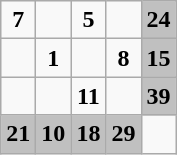<table class="wikitable" style="text-align:center;">
<tr>
<td><strong> 7</strong></td>
<td></td>
<td><strong>5</strong></td>
<td></td>
<td style="background:silver"><strong>24</strong></td>
</tr>
<tr>
<td></td>
<td><strong>1</strong></td>
<td></td>
<td><strong>8</strong></td>
<td style="background:silver"><strong>15</strong></td>
</tr>
<tr>
<td></td>
<td></td>
<td><strong>11</strong></td>
<td></td>
<td style="background:silver"><strong>39</strong></td>
</tr>
<tr>
<td style="background:silver"><strong>21</strong></td>
<td style="background:silver"><strong>10</strong></td>
<td style="background:silver"><strong>18</strong></td>
<td style="background:silver"><strong>29</strong></td>
<td></td>
</tr>
</table>
